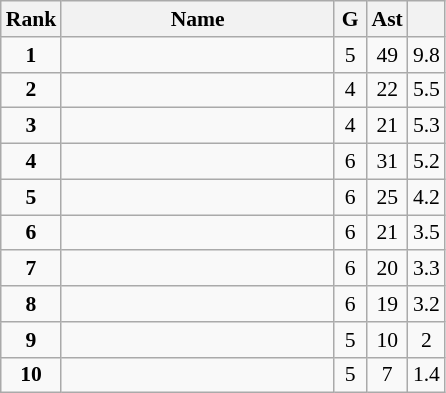<table class="wikitable" style="text-align:center; font-size:90%;">
<tr>
<th width=10px>Rank</th>
<th width=175px>Name</th>
<th width=15px>G</th>
<th width=10px>Ast</th>
<th width=10px></th>
</tr>
<tr>
<td><strong>1</strong></td>
<td align=left><strong></strong></td>
<td>5</td>
<td>49</td>
<td>9.8</td>
</tr>
<tr>
<td><strong>2</strong></td>
<td align=left></td>
<td>4</td>
<td>22</td>
<td>5.5</td>
</tr>
<tr>
<td><strong>3</strong></td>
<td align=left></td>
<td>4</td>
<td>21</td>
<td>5.3</td>
</tr>
<tr>
<td><strong>4</strong></td>
<td align=left></td>
<td>6</td>
<td>31</td>
<td>5.2</td>
</tr>
<tr>
<td><strong>5</strong></td>
<td align=left></td>
<td>6</td>
<td>25</td>
<td>4.2</td>
</tr>
<tr>
<td><strong>6</strong></td>
<td align=left></td>
<td>6</td>
<td>21</td>
<td>3.5</td>
</tr>
<tr>
<td><strong>7</strong></td>
<td align=left></td>
<td>6</td>
<td>20</td>
<td>3.3</td>
</tr>
<tr>
<td><strong>8</strong></td>
<td align=left></td>
<td>6</td>
<td>19</td>
<td>3.2</td>
</tr>
<tr>
<td><strong>9</strong></td>
<td align=left></td>
<td>5</td>
<td>10</td>
<td>2</td>
</tr>
<tr>
<td><strong>10</strong></td>
<td align=left></td>
<td>5</td>
<td>7</td>
<td>1.4</td>
</tr>
</table>
